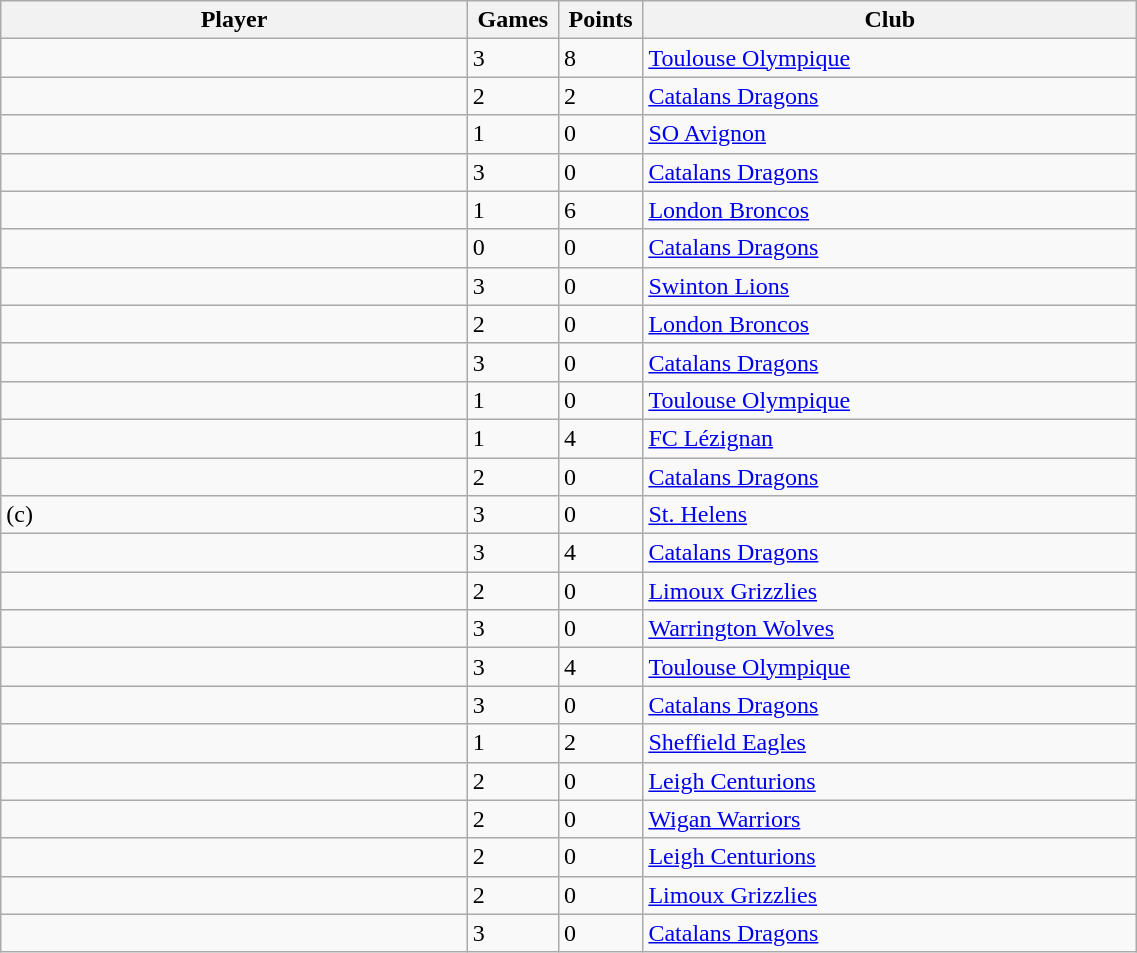<table class="wikitable sortable" style="width:60%;text-align:left">
<tr>
<th width=34%>Player</th>
<th width=4%>Games</th>
<th width=4%>Points</th>
<th width=36%>Club</th>
</tr>
<tr>
<td></td>
<td>3</td>
<td>8</td>
<td> <a href='#'>Toulouse Olympique</a></td>
</tr>
<tr>
<td></td>
<td>2</td>
<td>2</td>
<td> <a href='#'>Catalans Dragons</a></td>
</tr>
<tr>
<td></td>
<td>1</td>
<td>0</td>
<td> <a href='#'>SO Avignon</a></td>
</tr>
<tr>
<td></td>
<td>3</td>
<td>0</td>
<td> <a href='#'>Catalans Dragons</a></td>
</tr>
<tr>
<td></td>
<td>1</td>
<td>6</td>
<td> <a href='#'>London Broncos</a></td>
</tr>
<tr>
<td></td>
<td>0</td>
<td>0</td>
<td> <a href='#'>Catalans Dragons</a></td>
</tr>
<tr>
<td></td>
<td>3</td>
<td>0</td>
<td> <a href='#'>Swinton Lions</a></td>
</tr>
<tr>
<td></td>
<td>2</td>
<td>0</td>
<td> <a href='#'>London Broncos</a></td>
</tr>
<tr>
<td></td>
<td>3</td>
<td>0</td>
<td> <a href='#'>Catalans Dragons</a></td>
</tr>
<tr>
<td></td>
<td>1</td>
<td>0</td>
<td> <a href='#'>Toulouse Olympique</a></td>
</tr>
<tr>
<td></td>
<td>1</td>
<td>4</td>
<td> <a href='#'>FC Lézignan</a></td>
</tr>
<tr>
<td></td>
<td>2</td>
<td>0</td>
<td> <a href='#'>Catalans Dragons</a></td>
</tr>
<tr>
<td> (c)</td>
<td>3</td>
<td>0</td>
<td> <a href='#'>St. Helens</a></td>
</tr>
<tr>
<td></td>
<td>3</td>
<td>4</td>
<td> <a href='#'>Catalans Dragons</a></td>
</tr>
<tr>
<td></td>
<td>2</td>
<td>0</td>
<td> <a href='#'>Limoux Grizzlies</a></td>
</tr>
<tr>
<td></td>
<td>3</td>
<td>0</td>
<td> <a href='#'>Warrington Wolves</a></td>
</tr>
<tr>
<td></td>
<td>3</td>
<td>4</td>
<td> <a href='#'>Toulouse Olympique</a></td>
</tr>
<tr>
<td></td>
<td>3</td>
<td>0</td>
<td> <a href='#'>Catalans Dragons</a></td>
</tr>
<tr>
<td></td>
<td>1</td>
<td>2</td>
<td> <a href='#'>Sheffield Eagles</a></td>
</tr>
<tr>
<td></td>
<td>2</td>
<td>0</td>
<td> <a href='#'>Leigh Centurions</a></td>
</tr>
<tr>
<td></td>
<td>2</td>
<td>0</td>
<td> <a href='#'>Wigan Warriors</a></td>
</tr>
<tr>
<td></td>
<td>2</td>
<td>0</td>
<td> <a href='#'>Leigh Centurions</a></td>
</tr>
<tr>
<td></td>
<td>2</td>
<td>0</td>
<td> <a href='#'>Limoux Grizzlies</a></td>
</tr>
<tr>
<td></td>
<td>3</td>
<td>0</td>
<td> <a href='#'>Catalans Dragons</a></td>
</tr>
</table>
